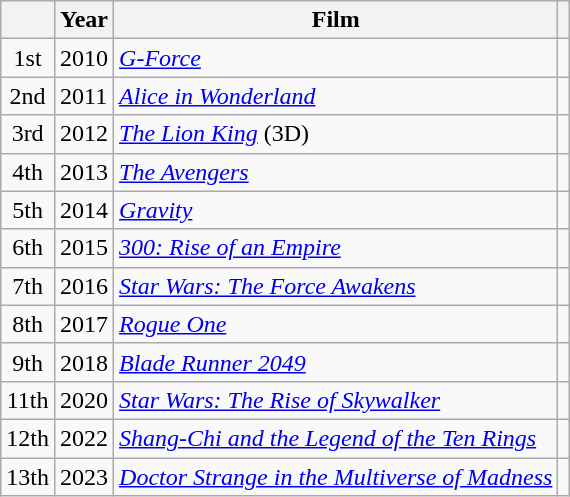<table class="wikitable">
<tr>
<th scope="col"></th>
<th scope="col">Year</th>
<th scope="col">Film</th>
<th scope="col"></th>
</tr>
<tr>
<td scope="row" style="text-align: center;">1st</td>
<td>2010</td>
<td><em><a href='#'>G-Force</a></em></td>
<td style="text-align: center;"></td>
</tr>
<tr>
<td scope="row" style="text-align: center;">2nd</td>
<td>2011</td>
<td><em><a href='#'>Alice in Wonderland</a></em></td>
<td style="text-align: center;"></td>
</tr>
<tr>
<td scope="row" style="text-align: center;">3rd</td>
<td>2012</td>
<td><em><a href='#'>The Lion King</a></em> (3D)</td>
<td style="text-align: center;"></td>
</tr>
<tr>
<td scope="row" style="text-align: center;">4th</td>
<td>2013</td>
<td><em><a href='#'>The Avengers</a></em></td>
<td style="text-align: center;"></td>
</tr>
<tr>
<td scope="row" style="text-align: center;">5th</td>
<td>2014</td>
<td><em><a href='#'>Gravity</a></em></td>
<td style="text-align: center;"></td>
</tr>
<tr>
<td scope="row" style="text-align: center;">6th</td>
<td>2015</td>
<td><em><a href='#'>300: Rise of an Empire</a></em></td>
<td style="text-align: center;"></td>
</tr>
<tr>
<td scope="row" style="text-align: center;">7th</td>
<td>2016</td>
<td><em><a href='#'>Star Wars: The Force Awakens</a></em></td>
<td style="text-align: center;"></td>
</tr>
<tr>
<td scope="row" style="text-align: center;">8th</td>
<td>2017</td>
<td><em><a href='#'>Rogue One</a></em></td>
<td style="text-align: center;"></td>
</tr>
<tr>
<td scope="row" style="text-align: center;">9th</td>
<td>2018</td>
<td><em><a href='#'>Blade Runner 2049</a></em></td>
<td style="text-align: center;"></td>
</tr>
<tr>
<td scope="row" style="text-align: center;">11th</td>
<td>2020</td>
<td><em><a href='#'>Star Wars: The Rise of Skywalker</a></em></td>
<td style="text-align: center;"></td>
</tr>
<tr>
<td scope="row" style="text-align: center;">12th</td>
<td>2022</td>
<td><em><a href='#'>Shang-Chi and the Legend of the Ten Rings</a></em></td>
<td style="text-align: center;"></td>
</tr>
<tr>
<td scope="row" style="text-align: center;">13th</td>
<td>2023</td>
<td><em><a href='#'>Doctor Strange in the Multiverse of Madness</a></em></td>
<td style="text-align: center;"></td>
</tr>
</table>
